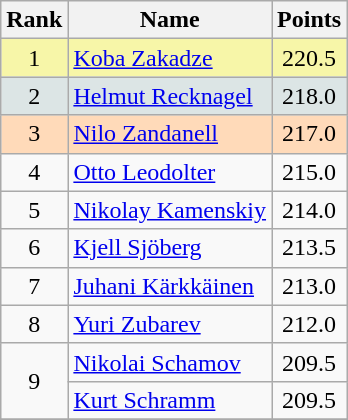<table class="wikitable sortable">
<tr>
<th align=Center>Rank</th>
<th>Name</th>
<th>Points</th>
</tr>
<tr style="background:#F7F6A8">
<td align=center>1</td>
<td> <a href='#'>Koba Zakadze</a></td>
<td align=center>220.5</td>
</tr>
<tr style="background: #DCE5E5;">
<td align=center>2</td>
<td> <a href='#'>Helmut Recknagel</a></td>
<td align=center>218.0</td>
</tr>
<tr style="background: #FFDAB9;">
<td align=center>3</td>
<td> <a href='#'>Nilo Zandanell</a></td>
<td align=center>217.0</td>
</tr>
<tr>
<td align=center>4</td>
<td> <a href='#'>Otto Leodolter</a></td>
<td align=center>215.0</td>
</tr>
<tr>
<td align=center>5</td>
<td> <a href='#'>Nikolay Kamenskiy</a></td>
<td align=center>214.0</td>
</tr>
<tr>
<td align=center>6</td>
<td> <a href='#'>Kjell Sjöberg</a></td>
<td align=center>213.5</td>
</tr>
<tr>
<td align=center>7</td>
<td> <a href='#'>Juhani Kärkkäinen</a></td>
<td align=center>213.0</td>
</tr>
<tr>
<td align=center>8</td>
<td> <a href='#'>Yuri Zubarev</a></td>
<td align=center>212.0</td>
</tr>
<tr>
<td rowspan=2 align=center>9</td>
<td> <a href='#'>Nikolai Schamov</a></td>
<td align=center>209.5</td>
</tr>
<tr>
<td> <a href='#'>Kurt Schramm</a></td>
<td align=center>209.5</td>
</tr>
<tr>
</tr>
</table>
